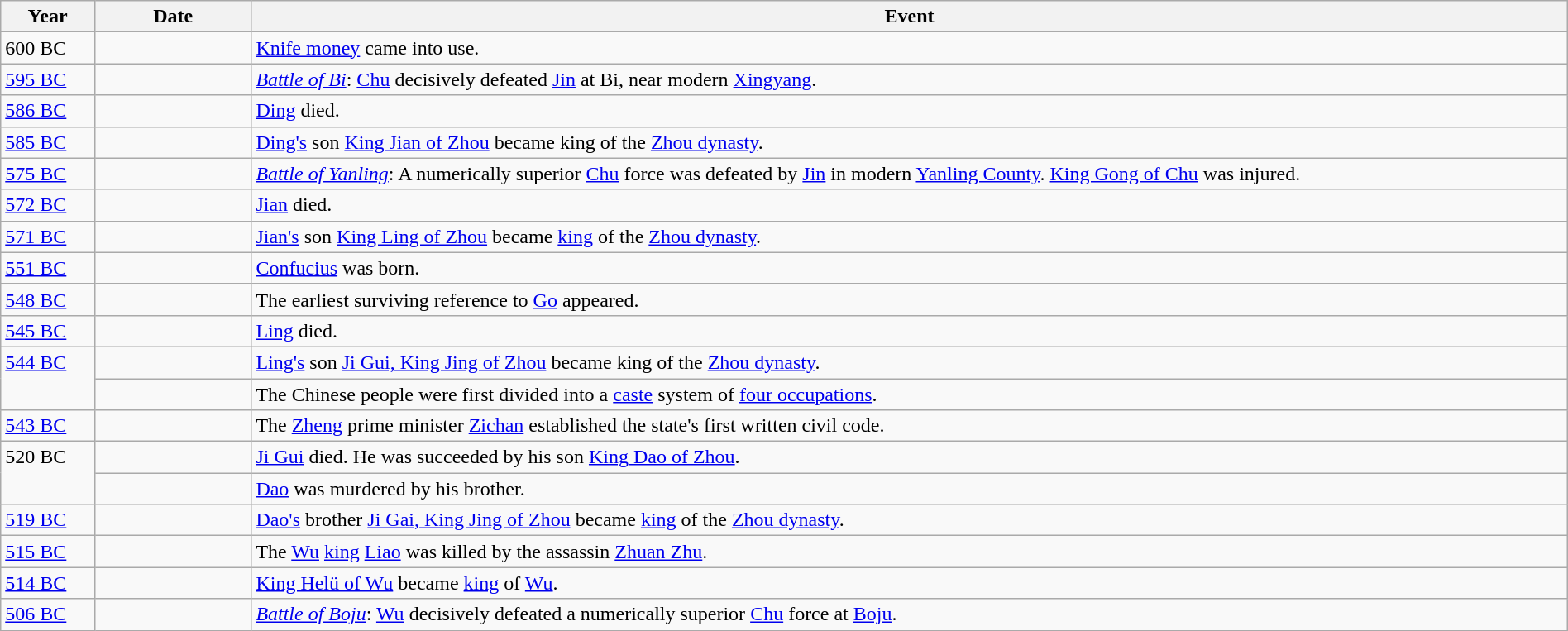<table class="wikitable" width="100%">
<tr>
<th style="width:6%">Year</th>
<th style="width:10%">Date</th>
<th>Event</th>
</tr>
<tr>
<td>600 BC</td>
<td></td>
<td><a href='#'>Knife money</a> came into use.</td>
</tr>
<tr>
<td><a href='#'>595 BC</a></td>
<td></td>
<td><em><a href='#'>Battle of Bi</a></em>: <a href='#'>Chu</a> decisively defeated <a href='#'>Jin</a> at Bi, near modern <a href='#'>Xingyang</a>.</td>
</tr>
<tr>
<td><a href='#'>586 BC</a></td>
<td></td>
<td><a href='#'>Ding</a> died.</td>
</tr>
<tr>
<td><a href='#'>585 BC</a></td>
<td></td>
<td><a href='#'>Ding's</a> son <a href='#'>King Jian of Zhou</a> became king of the <a href='#'>Zhou dynasty</a>.</td>
</tr>
<tr>
<td><a href='#'>575 BC</a></td>
<td></td>
<td><em><a href='#'>Battle of Yanling</a></em>: A numerically superior <a href='#'>Chu</a> force was defeated by <a href='#'>Jin</a> in modern <a href='#'>Yanling County</a>.  <a href='#'>King Gong of Chu</a> was injured.</td>
</tr>
<tr>
<td><a href='#'>572 BC</a></td>
<td></td>
<td><a href='#'>Jian</a> died.</td>
</tr>
<tr>
<td><a href='#'>571 BC</a></td>
<td></td>
<td><a href='#'>Jian's</a> son <a href='#'>King Ling of Zhou</a> became <a href='#'>king</a> of the <a href='#'>Zhou dynasty</a>.</td>
</tr>
<tr>
<td><a href='#'>551 BC</a></td>
<td></td>
<td><a href='#'>Confucius</a> was born.</td>
</tr>
<tr>
<td><a href='#'>548 BC</a></td>
<td></td>
<td>The earliest surviving reference to <a href='#'>Go</a> appeared.</td>
</tr>
<tr>
<td><a href='#'>545 BC</a></td>
<td></td>
<td><a href='#'>Ling</a> died.</td>
</tr>
<tr>
<td rowspan="2" valign="top"><a href='#'>544 BC</a></td>
<td></td>
<td><a href='#'>Ling's</a> son <a href='#'>Ji Gui, King Jing of Zhou</a> became king of the <a href='#'>Zhou dynasty</a>.</td>
</tr>
<tr>
<td></td>
<td>The Chinese people were first divided into a <a href='#'>caste</a> system of <a href='#'>four occupations</a>.</td>
</tr>
<tr>
<td><a href='#'>543 BC</a></td>
<td></td>
<td>The <a href='#'>Zheng</a> prime minister <a href='#'>Zichan</a> established the state's first written civil code.</td>
</tr>
<tr>
<td rowspan="2" valign="top">520 BC</td>
<td></td>
<td><a href='#'>Ji Gui</a> died.  He was succeeded by his son <a href='#'>King Dao of Zhou</a>.</td>
</tr>
<tr>
<td></td>
<td><a href='#'>Dao</a> was murdered by his brother.</td>
</tr>
<tr>
<td><a href='#'>519 BC</a></td>
<td></td>
<td><a href='#'>Dao's</a> brother <a href='#'>Ji Gai, King Jing of Zhou</a> became <a href='#'>king</a> of the <a href='#'>Zhou dynasty</a>.</td>
</tr>
<tr>
<td><a href='#'>515 BC</a></td>
<td></td>
<td>The <a href='#'>Wu</a> <a href='#'>king</a> <a href='#'>Liao</a> was killed by the assassin <a href='#'>Zhuan Zhu</a>.</td>
</tr>
<tr>
<td><a href='#'>514 BC</a></td>
<td></td>
<td><a href='#'>King Helü of Wu</a> became <a href='#'>king</a> of <a href='#'>Wu</a>.</td>
</tr>
<tr>
<td><a href='#'>506 BC</a></td>
<td></td>
<td><em><a href='#'>Battle of Boju</a></em>: <a href='#'>Wu</a> decisively defeated a numerically superior <a href='#'>Chu</a> force at <a href='#'>Boju</a>.</td>
</tr>
</table>
